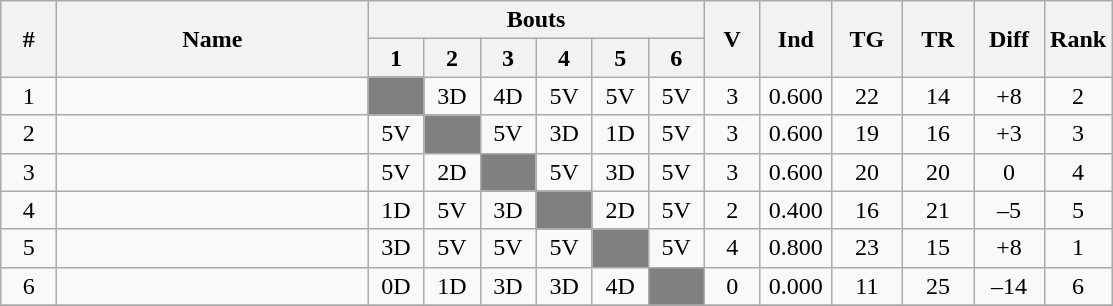<table class="wikitable" style="text-align:center;">
<tr>
<th rowspan=2 width=30>#</th>
<th rowspan=2 width=200>Name</th>
<th colspan=6>Bouts</th>
<th rowspan=2 width=30>V</th>
<th rowspan=2 width=40>Ind</th>
<th rowspan=2 width=40>TG</th>
<th rowspan=2 width=40>TR</th>
<th rowspan=2 width=40>Diff</th>
<th rowspan=2 width=30>Rank</th>
</tr>
<tr>
<th width=30>1</th>
<th width=30>2</th>
<th width=30>3</th>
<th width=30>4</th>
<th width=30>5</th>
<th width=30>6</th>
</tr>
<tr>
<td>1</td>
<td align=left></td>
<td bgcolor=grey></td>
<td>3D</td>
<td>4D</td>
<td>5V</td>
<td>5V</td>
<td>5V</td>
<td>3</td>
<td>0.600</td>
<td>22</td>
<td>14</td>
<td>+8</td>
<td>2</td>
</tr>
<tr>
<td>2</td>
<td align=left></td>
<td>5V</td>
<td bgcolor=grey></td>
<td>5V</td>
<td>3D</td>
<td>1D</td>
<td>5V</td>
<td>3</td>
<td>0.600</td>
<td>19</td>
<td>16</td>
<td>+3</td>
<td>3</td>
</tr>
<tr>
<td>3</td>
<td align=left></td>
<td>5V</td>
<td>2D</td>
<td bgcolor=grey></td>
<td>5V</td>
<td>3D</td>
<td>5V</td>
<td>3</td>
<td>0.600</td>
<td>20</td>
<td>20</td>
<td>0</td>
<td>4</td>
</tr>
<tr>
<td>4</td>
<td align=left></td>
<td>1D</td>
<td>5V</td>
<td>3D</td>
<td bgcolor=grey></td>
<td>2D</td>
<td>5V</td>
<td>2</td>
<td>0.400</td>
<td>16</td>
<td>21</td>
<td>–5</td>
<td>5</td>
</tr>
<tr>
<td>5</td>
<td align=left></td>
<td>3D</td>
<td>5V</td>
<td>5V</td>
<td>5V</td>
<td bgcolor=grey></td>
<td>5V</td>
<td>4</td>
<td>0.800</td>
<td>23</td>
<td>15</td>
<td>+8</td>
<td>1</td>
</tr>
<tr>
<td>6</td>
<td align=left></td>
<td>0D</td>
<td>1D</td>
<td>3D</td>
<td>3D</td>
<td>4D</td>
<td bgcolor=grey></td>
<td>0</td>
<td>0.000</td>
<td>11</td>
<td>25</td>
<td>–14</td>
<td>6</td>
</tr>
<tr>
</tr>
</table>
